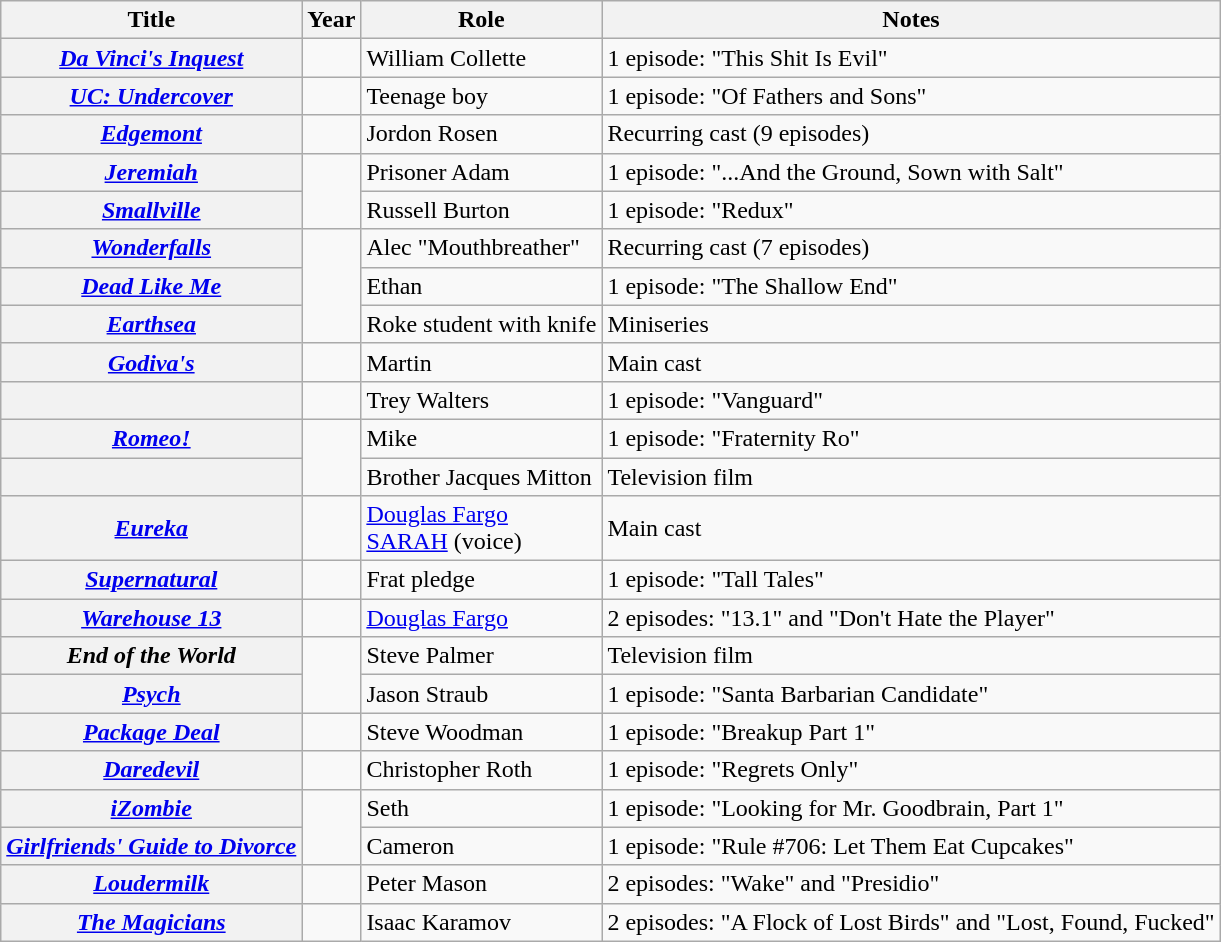<table class="wikitable sortable plainrowheaders">
<tr>
<th scope="col">Title</th>
<th scope="col">Year</th>
<th scope="col">Role</th>
<th scope="col" class="unsortable">Notes</th>
</tr>
<tr>
<th scope="row"><em><a href='#'>Da Vinci's Inquest</a></em></th>
<td></td>
<td>William Collette</td>
<td>1 episode: "This Shit Is Evil"</td>
</tr>
<tr>
<th scope="row"><em><a href='#'>UC: Undercover</a></em></th>
<td></td>
<td>Teenage boy</td>
<td>1 episode: "Of Fathers and Sons"</td>
</tr>
<tr>
<th scope="row"><em><a href='#'>Edgemont</a></em></th>
<td></td>
<td>Jordon Rosen</td>
<td>Recurring cast (9 episodes)</td>
</tr>
<tr>
<th scope="row"><em><a href='#'>Jeremiah</a></em></th>
<td rowspan="2"></td>
<td>Prisoner Adam</td>
<td>1 episode: "...And the Ground, Sown with Salt"</td>
</tr>
<tr>
<th scope="row"><em><a href='#'>Smallville</a></em></th>
<td>Russell Burton</td>
<td>1 episode: "Redux"</td>
</tr>
<tr>
<th scope="row"><em><a href='#'>Wonderfalls</a></em></th>
<td rowspan="3"></td>
<td>Alec "Mouthbreather"</td>
<td>Recurring cast (7 episodes)</td>
</tr>
<tr>
<th scope="row"><em><a href='#'>Dead Like Me</a></em></th>
<td>Ethan</td>
<td>1 episode: "The Shallow End"</td>
</tr>
<tr>
<th scope="row"><em><a href='#'>Earthsea</a></em></th>
<td>Roke student with knife</td>
<td>Miniseries</td>
</tr>
<tr>
<th scope="row"><em><a href='#'>Godiva's</a></em></th>
<td></td>
<td>Martin</td>
<td>Main cast</td>
</tr>
<tr>
<th scope="row"><em></em></th>
<td></td>
<td>Trey Walters</td>
<td>1 episode: "Vanguard"</td>
</tr>
<tr>
<th scope="row"><em><a href='#'>Romeo!</a></em></th>
<td rowspan="2"></td>
<td>Mike</td>
<td>1 episode: "Fraternity Ro"</td>
</tr>
<tr>
<th scope="row"><em></em></th>
<td>Brother Jacques Mitton</td>
<td>Television film</td>
</tr>
<tr>
<th scope="row"><em><a href='#'>Eureka</a></em></th>
<td></td>
<td><a href='#'>Douglas Fargo</a><br><a href='#'>SARAH</a> (voice)</td>
<td>Main cast</td>
</tr>
<tr>
<th scope="row"><em><a href='#'>Supernatural</a></em></th>
<td></td>
<td>Frat pledge</td>
<td>1 episode: "Tall Tales"</td>
</tr>
<tr>
<th scope="row"><em><a href='#'>Warehouse 13</a></em></th>
<td></td>
<td><a href='#'>Douglas Fargo</a></td>
<td>2 episodes: "13.1" and "Don't Hate the Player"</td>
</tr>
<tr>
<th scope="row"><em>End of the World</em></th>
<td rowspan="2"></td>
<td>Steve Palmer</td>
<td>Television film</td>
</tr>
<tr>
<th scope="row"><em><a href='#'>Psych</a></em></th>
<td>Jason Straub</td>
<td>1 episode: "Santa Barbarian Candidate"</td>
</tr>
<tr>
<th scope="row"><em><a href='#'>Package Deal</a></em></th>
<td></td>
<td>Steve Woodman</td>
<td>1 episode: "Breakup Part 1"</td>
</tr>
<tr>
<th scope="row"><em><a href='#'>Daredevil</a></em></th>
<td></td>
<td>Christopher Roth</td>
<td>1 episode: "Regrets Only"</td>
</tr>
<tr>
<th scope="row"><em><a href='#'>iZombie</a></em></th>
<td rowspan="2"></td>
<td>Seth</td>
<td>1 episode: "Looking for Mr. Goodbrain, Part 1"</td>
</tr>
<tr>
<th scope="row"><em><a href='#'>Girlfriends' Guide to Divorce</a></em></th>
<td>Cameron</td>
<td>1 episode: "Rule #706: Let Them Eat Cupcakes"</td>
</tr>
<tr>
<th scope="row"><em><a href='#'>Loudermilk</a></em></th>
<td></td>
<td>Peter Mason</td>
<td>2 episodes: "Wake" and "Presidio"</td>
</tr>
<tr>
<th scope="row" data-sort-value="Magicians, The"><em><a href='#'>The Magicians</a></em></th>
<td></td>
<td>Isaac Karamov</td>
<td>2 episodes: "A Flock of Lost Birds" and "Lost, Found, Fucked"</td>
</tr>
</table>
